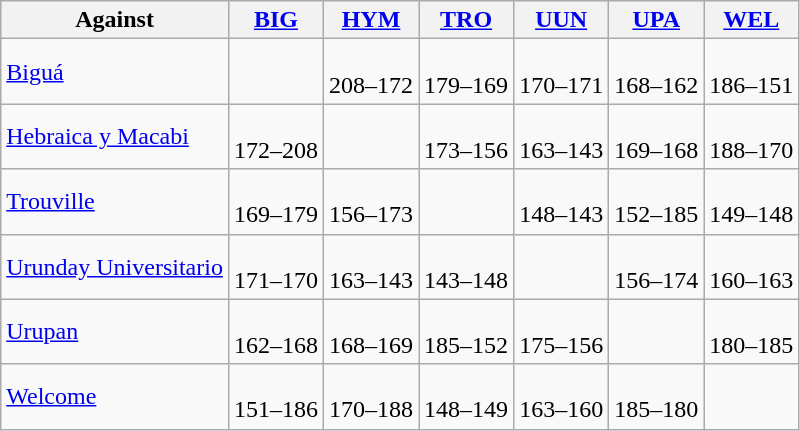<table class=wikitable style="text-align:center">
<tr>
<th>Against</th>
<th><a href='#'>BIG</a></th>
<th><a href='#'>HYM</a></th>
<th><a href='#'>TRO</a></th>
<th><a href='#'>UUN</a></th>
<th><a href='#'>UPA</a></th>
<th><a href='#'>WEL</a></th>
</tr>
<tr>
<td align=left><a href='#'>Biguá</a></td>
<td></td>
<td><br>208–172</td>
<td><br>179–169</td>
<td><br>170–171</td>
<td><br>168–162</td>
<td><br>186–151</td>
</tr>
<tr>
<td align=left><a href='#'>Hebraica y Macabi</a></td>
<td><br>172–208</td>
<td></td>
<td><br>173–156</td>
<td><br>163–143</td>
<td><br>169–168</td>
<td><br>188–170</td>
</tr>
<tr>
<td align=left><a href='#'>Trouville</a></td>
<td><br>169–179</td>
<td><br>156–173</td>
<td></td>
<td><br>148–143</td>
<td><br>152–185</td>
<td><br>149–148</td>
</tr>
<tr>
<td align=left><a href='#'>Urunday Universitario</a></td>
<td><br>171–170</td>
<td><br>163–143</td>
<td><br>143–148</td>
<td></td>
<td><br>156–174</td>
<td><br>160–163</td>
</tr>
<tr>
<td align=left><a href='#'>Urupan</a></td>
<td><br>162–168</td>
<td><br>168–169</td>
<td><br>185–152</td>
<td><br>175–156</td>
<td></td>
<td><br>180–185</td>
</tr>
<tr>
<td align=left><a href='#'>Welcome</a></td>
<td><br>151–186</td>
<td><br>170–188</td>
<td><br>148–149</td>
<td><br>163–160</td>
<td><br>185–180</td>
<td></td>
</tr>
</table>
